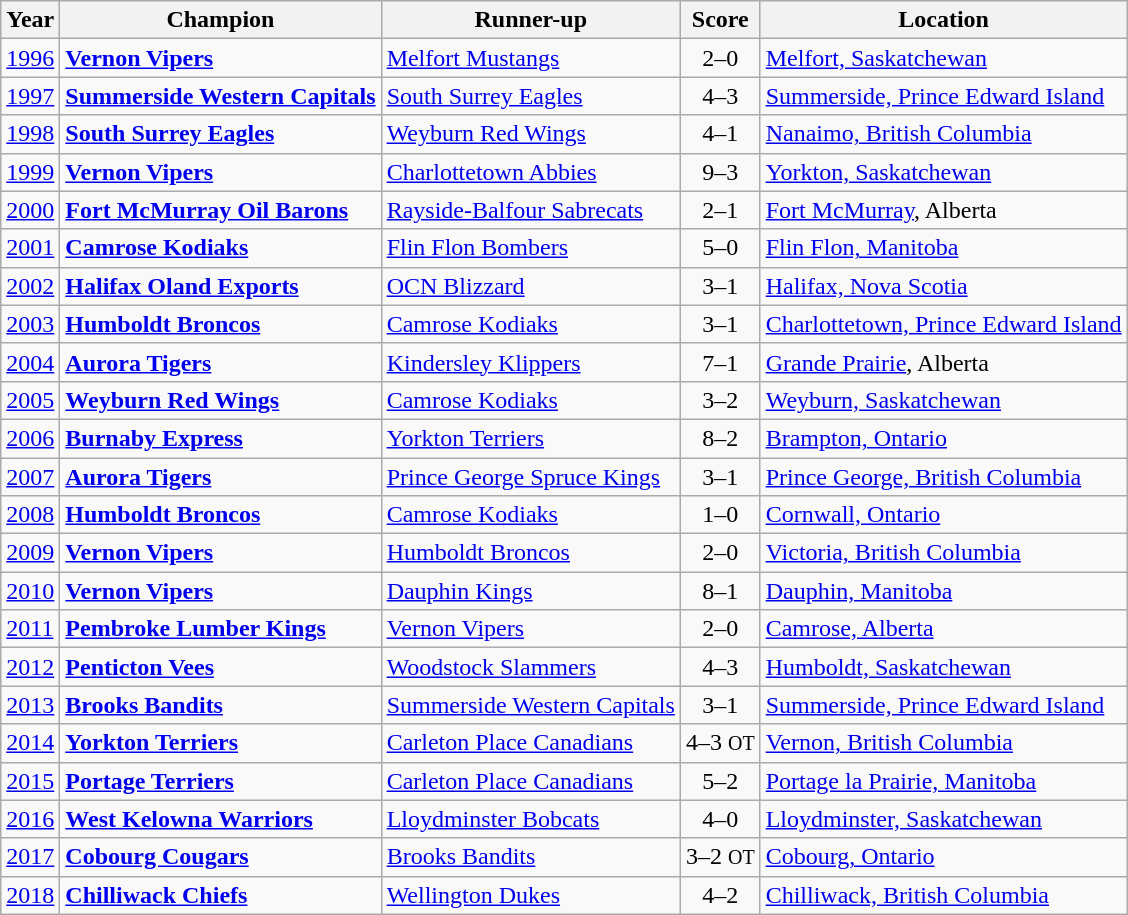<table class="wikitable">
<tr>
<th>Year</th>
<th>Champion</th>
<th>Runner-up</th>
<th>Score</th>
<th>Location</th>
</tr>
<tr>
<td><a href='#'>1996</a></td>
<td><strong><a href='#'>Vernon Vipers</a></strong></td>
<td><a href='#'>Melfort Mustangs</a></td>
<td align=center>2–0</td>
<td><a href='#'>Melfort, Saskatchewan</a></td>
</tr>
<tr>
<td><a href='#'>1997</a></td>
<td><strong><a href='#'>Summerside Western Capitals</a></strong></td>
<td><a href='#'>South Surrey Eagles</a></td>
<td align=center>4–3</td>
<td><a href='#'>Summerside, Prince Edward Island</a></td>
</tr>
<tr>
<td><a href='#'>1998</a></td>
<td><strong><a href='#'>South Surrey Eagles</a></strong></td>
<td><a href='#'>Weyburn Red Wings</a></td>
<td align=center>4–1</td>
<td><a href='#'>Nanaimo, British Columbia</a></td>
</tr>
<tr>
<td><a href='#'>1999</a></td>
<td><strong><a href='#'>Vernon Vipers</a></strong></td>
<td><a href='#'>Charlottetown Abbies</a></td>
<td align=center>9–3</td>
<td><a href='#'>Yorkton, Saskatchewan</a></td>
</tr>
<tr>
<td><a href='#'>2000</a></td>
<td><strong><a href='#'>Fort McMurray Oil Barons</a></strong></td>
<td><a href='#'>Rayside-Balfour Sabrecats</a></td>
<td align=center>2–1</td>
<td><a href='#'>Fort McMurray</a>, Alberta</td>
</tr>
<tr>
<td><a href='#'>2001</a></td>
<td><strong><a href='#'>Camrose Kodiaks</a></strong></td>
<td><a href='#'>Flin Flon Bombers</a></td>
<td align=center>5–0</td>
<td><a href='#'>Flin Flon, Manitoba</a></td>
</tr>
<tr>
<td><a href='#'>2002</a></td>
<td><strong><a href='#'>Halifax Oland Exports</a></strong></td>
<td><a href='#'>OCN Blizzard</a></td>
<td align=center>3–1</td>
<td><a href='#'>Halifax, Nova Scotia</a></td>
</tr>
<tr>
<td><a href='#'>2003</a></td>
<td><strong><a href='#'>Humboldt Broncos</a></strong></td>
<td><a href='#'>Camrose Kodiaks</a></td>
<td align=center>3–1</td>
<td><a href='#'>Charlottetown, Prince Edward Island</a></td>
</tr>
<tr>
<td><a href='#'>2004</a></td>
<td><strong><a href='#'>Aurora Tigers</a></strong></td>
<td><a href='#'>Kindersley Klippers</a></td>
<td align=center>7–1</td>
<td><a href='#'>Grande Prairie</a>, Alberta</td>
</tr>
<tr>
<td><a href='#'>2005</a></td>
<td><strong><a href='#'>Weyburn Red Wings</a></strong></td>
<td><a href='#'>Camrose Kodiaks</a></td>
<td align=center>3–2</td>
<td><a href='#'>Weyburn, Saskatchewan</a></td>
</tr>
<tr>
<td><a href='#'>2006</a></td>
<td><strong><a href='#'>Burnaby Express</a></strong></td>
<td><a href='#'>Yorkton Terriers</a></td>
<td align=center>8–2</td>
<td><a href='#'>Brampton, Ontario</a></td>
</tr>
<tr>
<td><a href='#'>2007</a></td>
<td><strong><a href='#'>Aurora Tigers</a></strong></td>
<td><a href='#'>Prince George Spruce Kings</a></td>
<td align=center>3–1</td>
<td><a href='#'>Prince George, British Columbia</a></td>
</tr>
<tr>
<td><a href='#'>2008</a></td>
<td><strong><a href='#'>Humboldt Broncos</a></strong></td>
<td><a href='#'>Camrose Kodiaks</a></td>
<td align=center>1–0</td>
<td><a href='#'>Cornwall, Ontario</a></td>
</tr>
<tr>
<td><a href='#'>2009</a></td>
<td><strong><a href='#'>Vernon Vipers</a></strong></td>
<td><a href='#'>Humboldt Broncos</a></td>
<td align=center>2–0</td>
<td><a href='#'>Victoria, British Columbia</a></td>
</tr>
<tr>
<td><a href='#'>2010</a></td>
<td><strong><a href='#'>Vernon Vipers</a></strong></td>
<td><a href='#'>Dauphin Kings</a></td>
<td align=center>8–1</td>
<td><a href='#'>Dauphin, Manitoba</a></td>
</tr>
<tr>
<td><a href='#'>2011</a></td>
<td><strong><a href='#'>Pembroke Lumber Kings</a></strong></td>
<td><a href='#'>Vernon Vipers</a></td>
<td align=center>2–0</td>
<td><a href='#'>Camrose, Alberta</a></td>
</tr>
<tr>
<td><a href='#'>2012</a></td>
<td><strong><a href='#'>Penticton Vees</a></strong></td>
<td><a href='#'>Woodstock Slammers</a></td>
<td align=center>4–3</td>
<td><a href='#'>Humboldt, Saskatchewan</a></td>
</tr>
<tr>
<td><a href='#'>2013</a></td>
<td><strong><a href='#'>Brooks Bandits</a></strong></td>
<td><a href='#'>Summerside Western Capitals</a></td>
<td align=center>3–1</td>
<td><a href='#'>Summerside, Prince Edward Island</a></td>
</tr>
<tr>
<td><a href='#'>2014</a></td>
<td><strong><a href='#'>Yorkton Terriers</a></strong></td>
<td><a href='#'>Carleton Place Canadians</a></td>
<td align=center>4–3 <small>OT</small></td>
<td><a href='#'>Vernon, British Columbia</a></td>
</tr>
<tr>
<td><a href='#'>2015</a></td>
<td><strong><a href='#'>Portage Terriers</a></strong></td>
<td><a href='#'>Carleton Place Canadians</a></td>
<td align=center>5–2</td>
<td><a href='#'>Portage la Prairie, Manitoba</a></td>
</tr>
<tr>
<td><a href='#'>2016</a></td>
<td><strong><a href='#'>West Kelowna Warriors</a></strong></td>
<td><a href='#'>Lloydminster Bobcats</a></td>
<td align=center>4–0</td>
<td><a href='#'>Lloydminster, Saskatchewan</a></td>
</tr>
<tr>
<td><a href='#'>2017</a></td>
<td><strong><a href='#'>Cobourg Cougars</a></strong></td>
<td><a href='#'>Brooks Bandits</a></td>
<td align=center>3–2 <small>OT</small></td>
<td><a href='#'>Cobourg, Ontario</a></td>
</tr>
<tr>
<td><a href='#'>2018</a></td>
<td><strong><a href='#'>Chilliwack Chiefs</a></strong></td>
<td><a href='#'>Wellington Dukes</a></td>
<td align=center>4–2</td>
<td><a href='#'>Chilliwack, British Columbia</a></td>
</tr>
</table>
